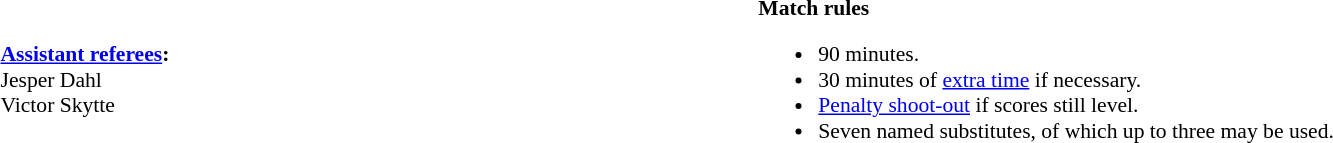<table width=100% style="font-size:90%">
<tr>
<td><br><strong><a href='#'>Assistant referees</a>:</strong>
<br>Jesper Dahl
<br>Victor Skytte</td>
<td style="width:60%; vertical-align:top;"><br><strong>Match rules</strong><ul><li>90 minutes.</li><li>30 minutes of <a href='#'>extra time</a> if necessary.</li><li><a href='#'>Penalty shoot-out</a> if scores still level.</li><li>Seven named substitutes, of which up to three may be used.</li></ul></td>
</tr>
</table>
